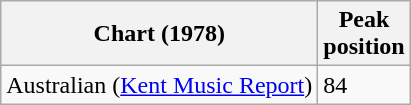<table class="wikitable sortable plainrowheaders">
<tr>
<th scope="col">Chart (1978)</th>
<th scope="col">Peak<br>position</th>
</tr>
<tr>
<td>Australian (<a href='#'>Kent Music Report</a>)</td>
<td>84</td>
</tr>
</table>
